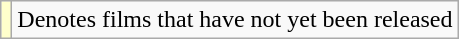<table class="wikitable">
<tr>
<td style="background:#FFFFCC;"></td>
<td>Denotes films that have not yet been released</td>
</tr>
</table>
